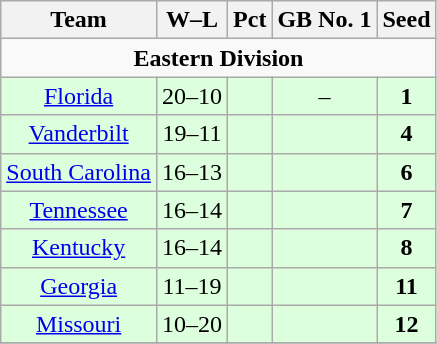<table class="wikitable" style="float:left; margin-right:1em; text-align:center;">
<tr>
<th>Team</th>
<th>W–L</th>
<th>Pct</th>
<th>GB No. 1</th>
<th>Seed<br></th>
</tr>
<tr>
<td colspan="7" align="center"><strong>Eastern Division</strong></td>
</tr>
<tr bgcolor=ddffdd>
<td><a href='#'>Florida</a></td>
<td>20–10</td>
<td></td>
<td>–</td>
<td><strong>1</strong></td>
</tr>
<tr bgcolor=ddffdd>
<td><a href='#'>Vanderbilt</a></td>
<td>19–11</td>
<td></td>
<td></td>
<td><strong>4</strong></td>
</tr>
<tr bgcolor=ddffdd>
<td><a href='#'>South Carolina</a></td>
<td>16–13</td>
<td></td>
<td></td>
<td><strong>6</strong></td>
</tr>
<tr bgcolor=ddffdd>
<td><a href='#'>Tennessee</a></td>
<td>16–14</td>
<td></td>
<td></td>
<td><strong>7</strong></td>
</tr>
<tr bgcolor=ddffdd>
<td><a href='#'>Kentucky</a></td>
<td>16–14</td>
<td></td>
<td></td>
<td><strong>8</strong></td>
</tr>
<tr bgcolor=ddffdd>
<td><a href='#'>Georgia</a></td>
<td>11–19</td>
<td></td>
<td></td>
<td><strong>11</strong></td>
</tr>
<tr bgcolor=ddffdd>
<td><a href='#'>Missouri</a></td>
<td>10–20</td>
<td></td>
<td></td>
<td><strong>12</strong></td>
</tr>
<tr bgcolor=CC0000>
</tr>
</table>
